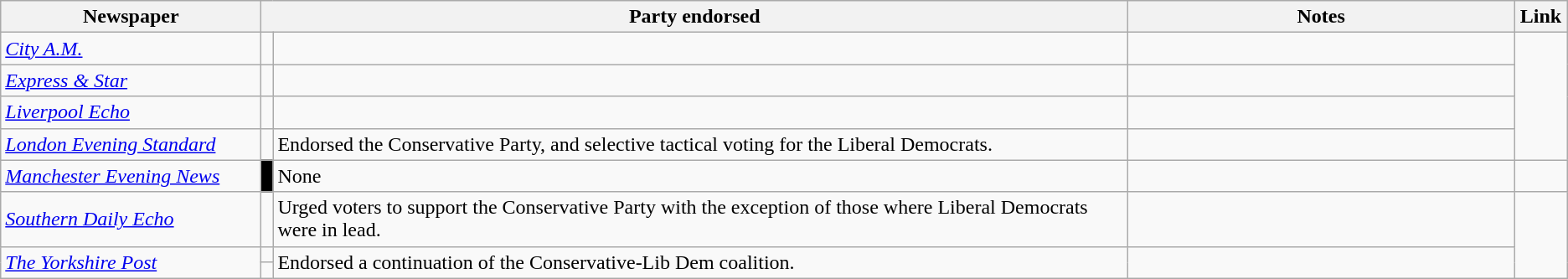<table class="wikitable">
<tr>
<th width=200px>Newspaper</th>
<th colspan=2>Party endorsed</th>
<th width=300px>Notes</th>
<th width=35px>Link</th>
</tr>
<tr>
<td><em><a href='#'>City A.M.</a></em></td>
<td></td>
<td></td>
<td></td>
</tr>
<tr>
<td><em><a href='#'>Express & Star</a></em></td>
<td></td>
<td></td>
<td> </td>
</tr>
<tr>
<td><em><a href='#'>Liverpool Echo</a></em></td>
<td></td>
<td></td>
<td></td>
</tr>
<tr>
<td><em><a href='#'>London Evening Standard</a></em></td>
<td></td>
<td>Endorsed the Conservative Party, and selective tactical voting for the Liberal Democrats.</td>
<td></td>
</tr>
<tr>
<td><em><a href='#'>Manchester Evening News</a></em></td>
<td style="width: 2px; background-color: black"></td>
<td>None</td>
<td></td>
<td></td>
</tr>
<tr>
<td><em><a href='#'>Southern Daily Echo</a></em></td>
<td></td>
<td>Urged voters to support the Conservative Party with the exception of those where Liberal Democrats were in lead.</td>
<td></td>
</tr>
<tr>
<td rowspan="2"><em><a href='#'>The Yorkshire Post</a></em></td>
<td></td>
<td rowspan="2">Endorsed a continuation of the Conservative-Lib Dem coalition.</td>
<td rowspan="2"></td>
</tr>
<tr>
<td></td>
</tr>
</table>
